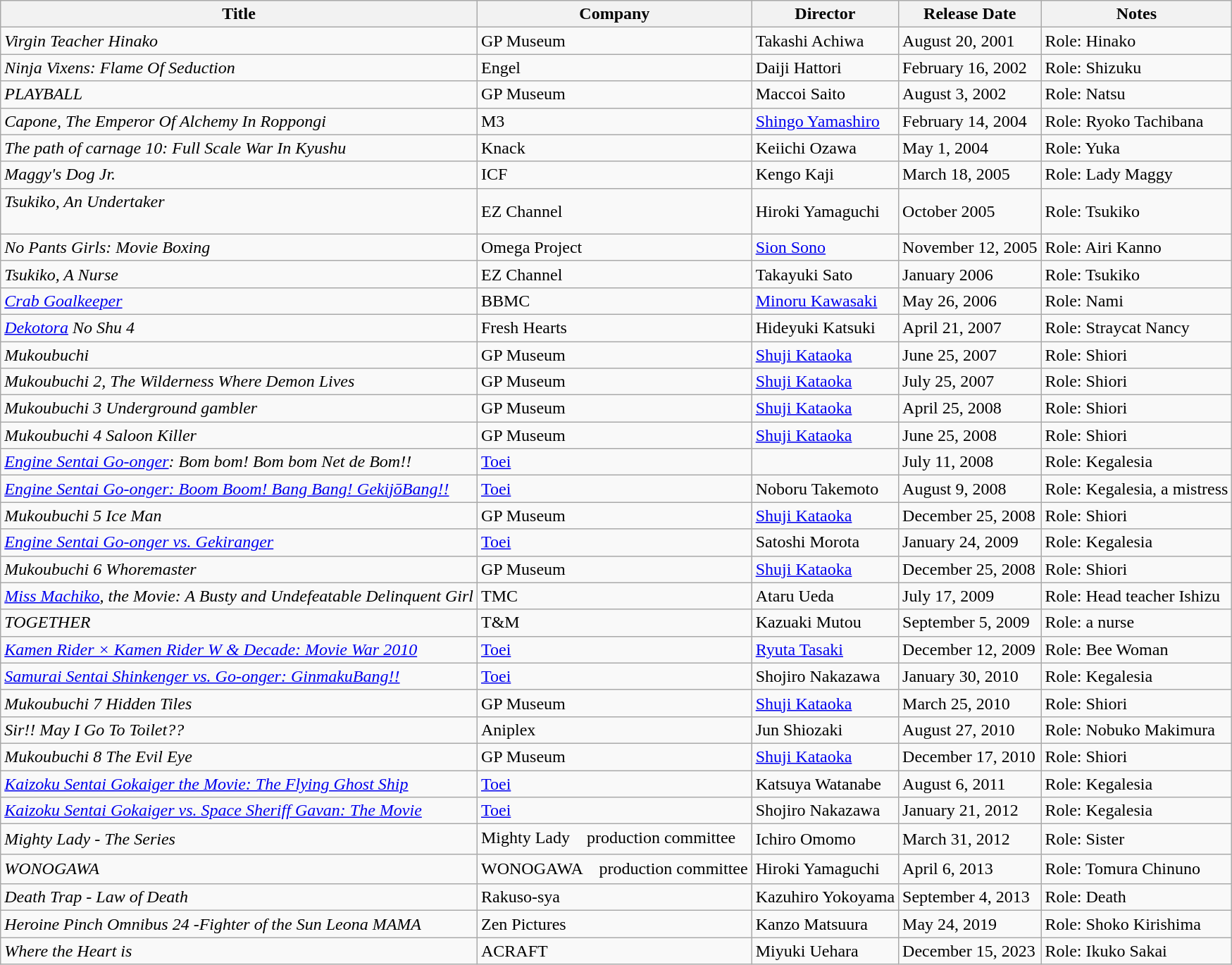<table class="wikitable sortable">
<tr>
<th>Title</th>
<th>Company</th>
<th>Director</th>
<th>Release Date</th>
<th>Notes</th>
</tr>
<tr>
<td><em>Virgin Teacher Hinako</em><br></td>
<td>GP Museum</td>
<td>Takashi Achiwa</td>
<td>August 20, 2001</td>
<td>Role: Hinako</td>
</tr>
<tr>
<td><em>Ninja Vixens: Flame Of Seduction</em><br></td>
<td>Engel</td>
<td>Daiji Hattori</td>
<td>February 16, 2002</td>
<td>Role: Shizuku</td>
</tr>
<tr>
<td><em>PLAYBALL</em></td>
<td>GP Museum</td>
<td>Maccoi Saito</td>
<td>August 3, 2002</td>
<td>Role: Natsu</td>
</tr>
<tr>
<td><em>Capone, The Emperor Of Alchemy In Roppongi</em><br></td>
<td>M3</td>
<td><a href='#'>Shingo Yamashiro</a></td>
<td>February 14, 2004</td>
<td>Role: Ryoko Tachibana</td>
</tr>
<tr>
<td><em>The path of carnage 10: Full Scale War In Kyushu</em><br></td>
<td>Knack</td>
<td>Keiichi Ozawa</td>
<td>May 1, 2004</td>
<td>Role: Yuka</td>
</tr>
<tr>
<td><em>Maggy's Dog Jr.</em></td>
<td>ICF</td>
<td>Kengo Kaji</td>
<td>March 18, 2005</td>
<td>Role: Lady Maggy</td>
</tr>
<tr>
<td><em>Tsukiko, An Undertaker</em><br><br></td>
<td>EZ Channel</td>
<td>Hiroki Yamaguchi</td>
<td>October 2005</td>
<td>Role: Tsukiko</td>
</tr>
<tr>
<td><em>No Pants Girls: Movie Boxing</em></td>
<td>Omega Project</td>
<td><a href='#'>Sion Sono</a></td>
<td>November 12, 2005</td>
<td>Role: Airi Kanno</td>
</tr>
<tr>
<td><em>Tsukiko, A Nurse</em><br></td>
<td>EZ Channel</td>
<td>Takayuki Sato</td>
<td>January 2006</td>
<td>Role: Tsukiko</td>
</tr>
<tr>
<td><em><a href='#'>Crab Goalkeeper</a></em></td>
<td>BBMC</td>
<td><a href='#'>Minoru Kawasaki</a></td>
<td>May 26, 2006</td>
<td>Role: Nami</td>
</tr>
<tr>
<td><em><a href='#'>Dekotora</a> No Shu 4</em><br></td>
<td>Fresh Hearts</td>
<td>Hideyuki Katsuki</td>
<td>April 21, 2007</td>
<td>Role: Straycat Nancy</td>
</tr>
<tr>
<td><em>Mukoubuchi</em><br></td>
<td>GP Museum</td>
<td><a href='#'>Shuji Kataoka</a></td>
<td>June 25, 2007</td>
<td>Role: Shiori</td>
</tr>
<tr>
<td><em>Mukoubuchi 2, The Wilderness Where Demon Lives</em><br></td>
<td>GP Museum</td>
<td><a href='#'>Shuji Kataoka</a></td>
<td>July 25, 2007</td>
<td>Role: Shiori</td>
</tr>
<tr>
<td><em>Mukoubuchi 3 Underground gambler</em><br></td>
<td>GP Museum</td>
<td><a href='#'>Shuji Kataoka</a></td>
<td>April 25, 2008</td>
<td>Role: Shiori</td>
</tr>
<tr>
<td><em>Mukoubuchi 4 Saloon Killer</em><br></td>
<td>GP Museum</td>
<td><a href='#'>Shuji Kataoka</a></td>
<td>June 25, 2008</td>
<td>Role: Shiori</td>
</tr>
<tr>
<td><em><a href='#'>Engine Sentai Go-onger</a>: Bom bom! Bom bom Net de Bom!!</em></td>
<td><a href='#'>Toei</a></td>
<td></td>
<td>July 11, 2008</td>
<td>Role: Kegalesia</td>
</tr>
<tr>
<td><em><a href='#'>Engine Sentai Go-onger: Boom Boom! Bang Bang! GekijōBang!!</a></em></td>
<td><a href='#'>Toei</a></td>
<td>Noboru Takemoto</td>
<td>August 9, 2008</td>
<td>Role: Kegalesia, a mistress</td>
</tr>
<tr>
<td><em>Mukoubuchi 5 Ice Man</em><br></td>
<td>GP Museum</td>
<td><a href='#'>Shuji Kataoka</a></td>
<td>December 25, 2008</td>
<td>Role: Shiori</td>
</tr>
<tr>
<td><em><a href='#'>Engine Sentai Go-onger vs. Gekiranger</a></em></td>
<td><a href='#'>Toei</a></td>
<td>Satoshi Morota</td>
<td>January 24, 2009</td>
<td>Role: Kegalesia</td>
</tr>
<tr>
<td><em>Mukoubuchi 6 Whoremaster</em><br></td>
<td>GP Museum</td>
<td><a href='#'>Shuji Kataoka</a></td>
<td>December 25, 2008</td>
<td>Role: Shiori</td>
</tr>
<tr>
<td><em><a href='#'>Miss Machiko</a>, the Movie: A Busty and Undefeatable Delinquent Girl</em><br></td>
<td>TMC</td>
<td>Ataru Ueda</td>
<td>July 17, 2009</td>
<td>Role: Head teacher Ishizu</td>
</tr>
<tr>
<td><em>TOGETHER</em></td>
<td>T&M</td>
<td>Kazuaki Mutou</td>
<td>September 5, 2009</td>
<td>Role: a nurse</td>
</tr>
<tr>
<td><em><a href='#'>Kamen Rider × Kamen Rider W & Decade: Movie War 2010</a></em></td>
<td><a href='#'>Toei</a></td>
<td><a href='#'>Ryuta Tasaki</a></td>
<td>December 12, 2009</td>
<td>Role: Bee Woman</td>
</tr>
<tr>
<td><em><a href='#'>Samurai Sentai Shinkenger vs. Go-onger: GinmakuBang!!</a></em></td>
<td><a href='#'>Toei</a></td>
<td>Shojiro Nakazawa</td>
<td>January 30, 2010</td>
<td>Role: Kegalesia</td>
</tr>
<tr>
<td><em>Mukoubuchi 7 Hidden Tiles</em><br></td>
<td>GP Museum</td>
<td><a href='#'>Shuji Kataoka</a></td>
<td>March 25, 2010</td>
<td>Role: Shiori</td>
</tr>
<tr>
<td><em>Sir!! May I Go To Toilet??</em><br></td>
<td>Aniplex</td>
<td>Jun Shiozaki</td>
<td>August 27, 2010</td>
<td>Role: Nobuko Makimura</td>
</tr>
<tr>
<td><em>Mukoubuchi 8 The Evil Eye</em><br></td>
<td>GP Museum</td>
<td><a href='#'>Shuji Kataoka</a></td>
<td>December 17, 2010</td>
<td>Role: Shiori</td>
</tr>
<tr>
<td><em><a href='#'>Kaizoku Sentai Gokaiger the Movie: The Flying Ghost Ship</a></em></td>
<td><a href='#'>Toei</a></td>
<td>Katsuya Watanabe</td>
<td>August 6, 2011</td>
<td>Role: Kegalesia</td>
</tr>
<tr>
<td><em><a href='#'>Kaizoku Sentai Gokaiger vs. Space Sheriff Gavan: The Movie</a></em></td>
<td><a href='#'>Toei</a></td>
<td>Shojiro Nakazawa</td>
<td>January 21, 2012</td>
<td>Role: Kegalesia</td>
</tr>
<tr>
<td><em>Mighty Lady - The Series</em></td>
<td>Mighty Lady　production committee</td>
<td>Ichiro Omomo</td>
<td>March 31, 2012</td>
<td>Role: Sister</td>
</tr>
<tr>
<td><em>WONOGAWA</em></td>
<td>WONOGAWA　production committee<br></td>
<td>Hiroki Yamaguchi</td>
<td>April 6, 2013</td>
<td>Role: Tomura Chinuno</td>
</tr>
<tr>
<td><em>Death Trap - Law of Death</em></td>
<td>Rakuso-sya</td>
<td>Kazuhiro Yokoyama</td>
<td>September 4, 2013</td>
<td>Role: Death</td>
</tr>
<tr>
<td><em>Heroine Pinch Omnibus 24 -Fighter of the Sun Leona MAMA</em><br></td>
<td>Zen Pictures</td>
<td>Kanzo Matsuura</td>
<td>May 24, 2019</td>
<td>Role: Shoko Kirishima</td>
</tr>
<tr>
<td><em>Where the Heart is</em><br></td>
<td>ACRAFT</td>
<td>Miyuki Uehara</td>
<td>December 15, 2023</td>
<td>Role: Ikuko Sakai</td>
</tr>
</table>
